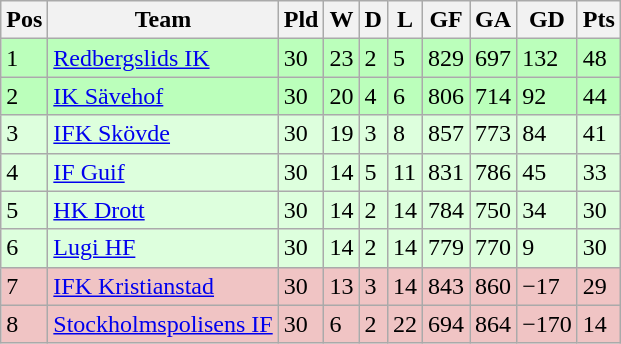<table class="wikitable">
<tr>
<th><span>Pos</span></th>
<th>Team</th>
<th><span>Pld</span></th>
<th><span>W</span></th>
<th><span>D</span></th>
<th><span>L</span></th>
<th><span>GF</span></th>
<th><span>GA</span></th>
<th><span>GD</span></th>
<th><span>Pts</span></th>
</tr>
<tr style="background:#bbffbb">
<td>1</td>
<td><a href='#'>Redbergslids IK</a></td>
<td>30</td>
<td>23</td>
<td>2</td>
<td>5</td>
<td>829</td>
<td>697</td>
<td>132</td>
<td>48</td>
</tr>
<tr style="background:#bbffbb">
<td>2</td>
<td><a href='#'>IK Sävehof</a></td>
<td>30</td>
<td>20</td>
<td>4</td>
<td>6</td>
<td>806</td>
<td>714</td>
<td>92</td>
<td>44</td>
</tr>
<tr style="background:#ddffdd">
<td>3</td>
<td><a href='#'>IFK Skövde</a></td>
<td>30</td>
<td>19</td>
<td>3</td>
<td>8</td>
<td>857</td>
<td>773</td>
<td>84</td>
<td>41</td>
</tr>
<tr style="background:#ddffdd">
<td>4</td>
<td><a href='#'>IF Guif</a></td>
<td>30</td>
<td>14</td>
<td>5</td>
<td>11</td>
<td>831</td>
<td>786</td>
<td>45</td>
<td>33</td>
</tr>
<tr style="background:#ddffdd">
<td>5</td>
<td><a href='#'>HK Drott</a></td>
<td>30</td>
<td>14</td>
<td>2</td>
<td>14</td>
<td>784</td>
<td>750</td>
<td>34</td>
<td>30</td>
</tr>
<tr style="background:#ddffdd">
<td>6</td>
<td><a href='#'>Lugi HF</a></td>
<td>30</td>
<td>14</td>
<td>2</td>
<td>14</td>
<td>779</td>
<td>770</td>
<td>9</td>
<td>30</td>
</tr>
<tr style="background:#f0c4c4">
<td>7</td>
<td><a href='#'>IFK Kristianstad</a></td>
<td>30</td>
<td>13</td>
<td>3</td>
<td>14</td>
<td>843</td>
<td>860</td>
<td>−17</td>
<td>29</td>
</tr>
<tr style="background:#f0c4c4">
<td>8</td>
<td><a href='#'>Stockholmspolisens IF</a></td>
<td>30</td>
<td>6</td>
<td>2</td>
<td>22</td>
<td>694</td>
<td>864</td>
<td>−170</td>
<td>14</td>
</tr>
</table>
